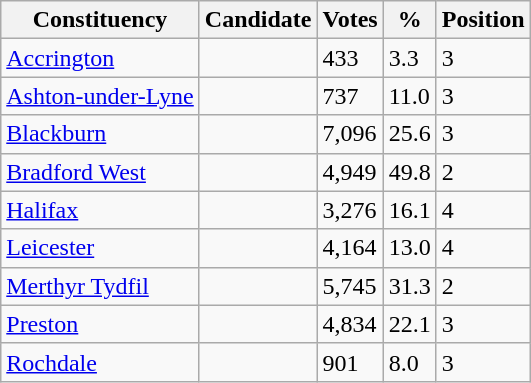<table class="wikitable sortable">
<tr>
<th>Constituency</th>
<th>Candidate</th>
<th>Votes</th>
<th>%</th>
<th>Position</th>
</tr>
<tr>
<td><a href='#'>Accrington</a></td>
<td></td>
<td>433</td>
<td>3.3</td>
<td>3</td>
</tr>
<tr>
<td><a href='#'>Ashton-under-Lyne</a></td>
<td></td>
<td>737</td>
<td>11.0</td>
<td>3</td>
</tr>
<tr>
<td><a href='#'>Blackburn</a></td>
<td></td>
<td>7,096</td>
<td>25.6</td>
<td>3</td>
</tr>
<tr>
<td><a href='#'>Bradford West</a></td>
<td></td>
<td>4,949</td>
<td>49.8</td>
<td>2</td>
</tr>
<tr>
<td><a href='#'>Halifax</a></td>
<td></td>
<td>3,276</td>
<td>16.1</td>
<td>4</td>
</tr>
<tr>
<td><a href='#'>Leicester</a></td>
<td></td>
<td>4,164</td>
<td>13.0</td>
<td>4</td>
</tr>
<tr>
<td><a href='#'>Merthyr Tydfil</a></td>
<td></td>
<td>5,745</td>
<td>31.3</td>
<td>2</td>
</tr>
<tr>
<td><a href='#'>Preston</a></td>
<td></td>
<td>4,834</td>
<td>22.1</td>
<td>3</td>
</tr>
<tr>
<td><a href='#'>Rochdale</a></td>
<td></td>
<td>901</td>
<td>8.0</td>
<td>3</td>
</tr>
</table>
